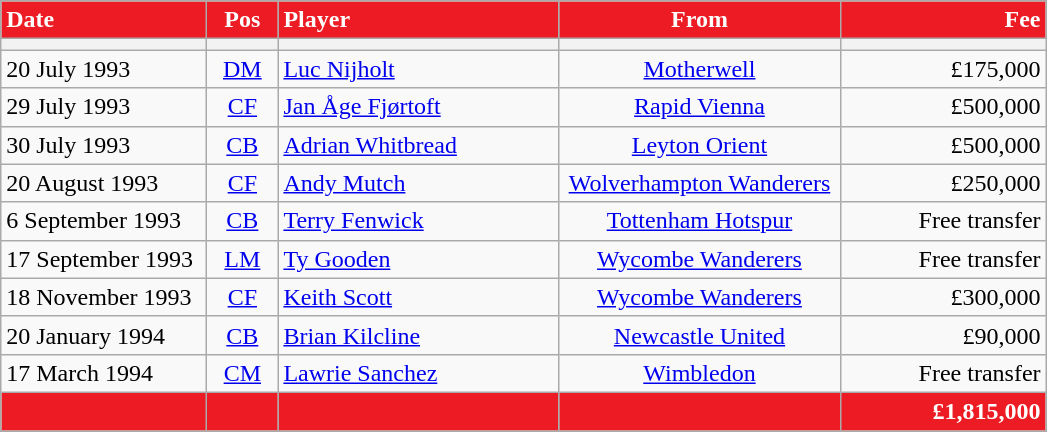<table class="wikitable">
<tr>
<th style="background:#ED1C24; color:#ffffff; text-align:left; width:130px">Date</th>
<th style="background:#ED1C24; color:#ffffff; text-align:center; width:40px">Pos</th>
<th style="background:#ED1C24; color:#ffffff; text-align:left; width:180px">Player</th>
<th style="background:#ED1C24; color:#ffffff; text-align:center; width:180px">From</th>
<th style="background:#ED1C24; color:#ffffff; text-align:right; width:130px">Fee</th>
</tr>
<tr>
<th></th>
<th></th>
<th></th>
<th></th>
<th></th>
</tr>
<tr>
<td>20 July 1993</td>
<td style="text-align:center;"><a href='#'>DM</a></td>
<td> <a href='#'>Luc Nijholt</a></td>
<td style="text-align:center;"> <a href='#'>Motherwell</a></td>
<td style="text-align:right;">£175,000</td>
</tr>
<tr>
<td>29 July 1993</td>
<td style="text-align:center;"><a href='#'>CF</a></td>
<td> <a href='#'>Jan Åge Fjørtoft</a></td>
<td style="text-align:center;"> <a href='#'>Rapid Vienna</a></td>
<td style="text-align:right;">£500,000</td>
</tr>
<tr>
<td>30 July 1993</td>
<td style="text-align:center;"><a href='#'>CB</a></td>
<td><a href='#'>Adrian Whitbread</a></td>
<td style="text-align:center;"><a href='#'>Leyton Orient</a></td>
<td style="text-align:right;">£500,000</td>
</tr>
<tr>
<td>20 August 1993</td>
<td style="text-align:center;"><a href='#'>CF</a></td>
<td><a href='#'>Andy Mutch</a></td>
<td style="text-align:center;"><a href='#'>Wolverhampton Wanderers</a></td>
<td style="text-align:right;">£250,000</td>
</tr>
<tr>
<td>6 September 1993</td>
<td style="text-align:center;"><a href='#'>CB</a></td>
<td><a href='#'>Terry Fenwick</a></td>
<td style="text-align:center;"><a href='#'>Tottenham Hotspur</a></td>
<td style="text-align:right;">Free transfer</td>
</tr>
<tr>
<td>17 September 1993</td>
<td style="text-align:center;"><a href='#'>LM</a></td>
<td><a href='#'>Ty Gooden</a></td>
<td style="text-align:center;"><a href='#'>Wycombe Wanderers</a></td>
<td style="text-align:right;">Free transfer</td>
</tr>
<tr>
<td>18 November 1993</td>
<td style="text-align:center;"><a href='#'>CF</a></td>
<td><a href='#'>Keith Scott</a></td>
<td style="text-align:center;"><a href='#'>Wycombe Wanderers</a></td>
<td style="text-align:right;">£300,000</td>
</tr>
<tr>
<td>20 January 1994</td>
<td style="text-align:center;"><a href='#'>CB</a></td>
<td><a href='#'>Brian Kilcline</a></td>
<td style="text-align:center;"><a href='#'>Newcastle United</a></td>
<td style="text-align:right;">£90,000</td>
</tr>
<tr>
<td>17 March 1994</td>
<td style="text-align:center;"><a href='#'>CM</a></td>
<td> <a href='#'>Lawrie Sanchez</a></td>
<td style="text-align:center;"><a href='#'>Wimbledon</a></td>
<td style="text-align:right;">Free transfer</td>
</tr>
<tr>
<th style="background:#ED1C24;"></th>
<th style="background:#ED1C24;"></th>
<th style="background:#ED1C24;"></th>
<th style="background:#ED1C24;"></th>
<th style="background:#ED1C24; color:#ffffff; text-align:right;"><strong>£1,815,000</strong></th>
</tr>
</table>
